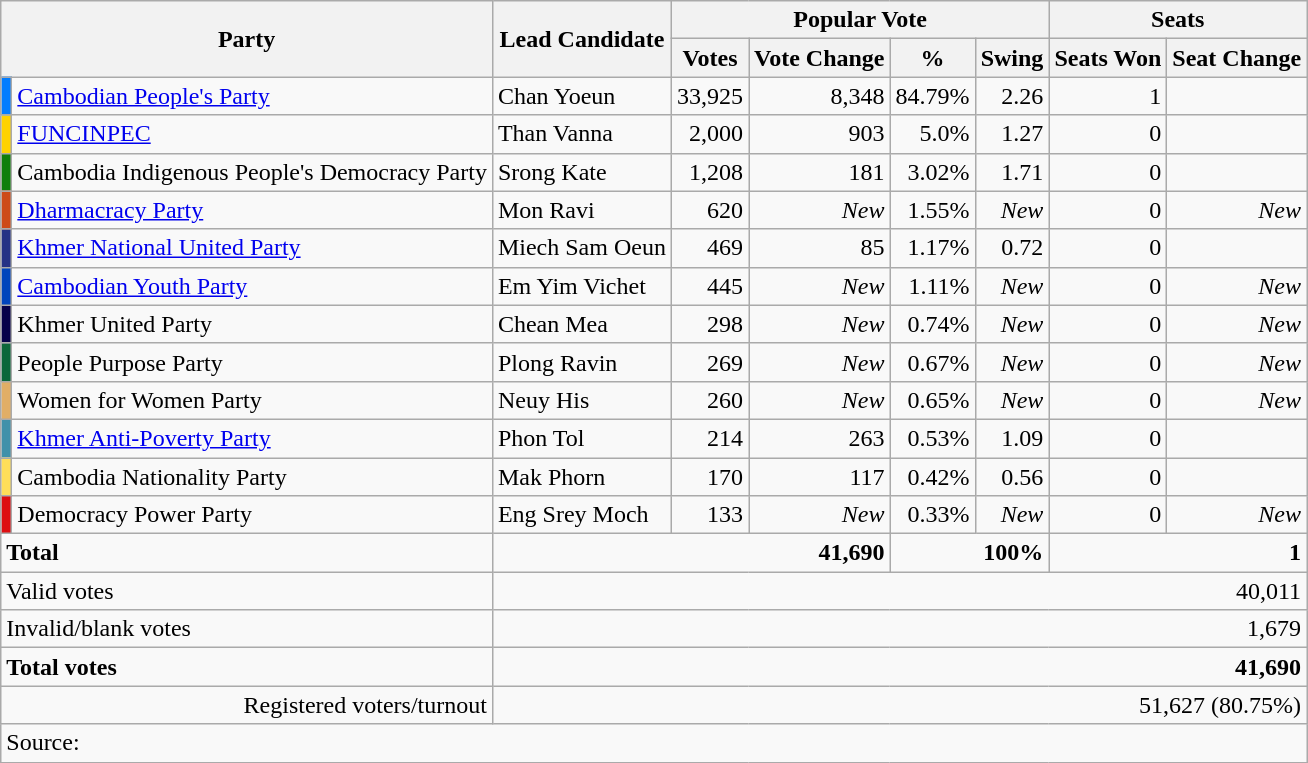<table class="wikitable sortable" style="text-align:right">
<tr>
<th colspan="2" rowspan="2">Party</th>
<th rowspan="2">Lead Candidate</th>
<th colspan="4">Popular Vote</th>
<th colspan="2">Seats</th>
</tr>
<tr>
<th>Votes</th>
<th>Vote Change</th>
<th>%</th>
<th>Swing</th>
<th>Seats Won</th>
<th>Seat Change</th>
</tr>
<tr>
<td bgcolor="#037DFF"></td>
<td align="left"><a href='#'>Cambodian People's Party</a></td>
<td align="left">Chan Yoeun</td>
<td>33,925</td>
<td>8,348</td>
<td>84.79%</td>
<td>2.26</td>
<td>1</td>
<td></td>
</tr>
<tr>
<td bgcolor="#FFD200"></td>
<td align="left"><a href='#'>FUNCINPEC</a></td>
<td align="left">Than Vanna</td>
<td>2,000</td>
<td>903</td>
<td>5.0%</td>
<td>1.27</td>
<td>0</td>
<td></td>
</tr>
<tr>
<td bgcolor="#107F0B"></td>
<td align="left">Cambodia Indigenous People's Democracy Party</td>
<td align="left">Srong Kate</td>
<td>1,208</td>
<td>181</td>
<td>3.02%</td>
<td>1.71</td>
<td>0</td>
<td></td>
</tr>
<tr>
<td bgcolor="#CD4B18"></td>
<td align="left"><a href='#'>Dharmacracy Party</a></td>
<td align="left">Mon Ravi</td>
<td>620</td>
<td><em>New</em></td>
<td>1.55%</td>
<td><em>New</em></td>
<td>0</td>
<td><em>New</em></td>
</tr>
<tr>
<td bgcolor="#253285"></td>
<td align="left"><a href='#'>Khmer National United Party</a></td>
<td align="left">Miech Sam Oeun</td>
<td>469</td>
<td>85</td>
<td>1.17%</td>
<td>0.72</td>
<td>0</td>
<td></td>
</tr>
<tr>
<td bgcolor="#0045bc"></td>
<td align="left"><a href='#'>Cambodian Youth Party</a></td>
<td align="left">Em Yim Vichet</td>
<td>445</td>
<td><em>New</em></td>
<td>1.11%</td>
<td><em>New</em></td>
<td>0</td>
<td><em>New</em></td>
</tr>
<tr>
<td bgcolor="#060249"></td>
<td align="left">Khmer United Party</td>
<td align="left">Chean Mea</td>
<td>298</td>
<td><em>New</em></td>
<td>0.74%</td>
<td><em>New</em></td>
<td>0</td>
<td><em>New</em></td>
</tr>
<tr>
<td bgcolor="#0C673A"></td>
<td align="left">People Purpose Party</td>
<td align="left">Plong Ravin</td>
<td>269</td>
<td><em>New</em></td>
<td>0.67%</td>
<td><em>New</em></td>
<td>0</td>
<td><em>New</em></td>
</tr>
<tr>
<td bgcolor="#E1AE66"></td>
<td align="left">Women for Women Party</td>
<td align="left">Neuy His</td>
<td>260</td>
<td><em>New</em></td>
<td>0.65%</td>
<td><em>New</em></td>
<td>0</td>
<td><em>New</em></td>
</tr>
<tr>
<td bgcolor="#4091AA"></td>
<td align="left"><a href='#'>Khmer Anti-Poverty Party</a></td>
<td align="left">Phon Tol</td>
<td>214</td>
<td>263</td>
<td>0.53%</td>
<td>1.09</td>
<td>0</td>
<td></td>
</tr>
<tr>
<td bgcolor="#FFDE59"></td>
<td align="left">Cambodia Nationality Party</td>
<td align="left">Mak Phorn</td>
<td>170</td>
<td>117</td>
<td>0.42%</td>
<td>0.56</td>
<td>0</td>
<td></td>
</tr>
<tr>
<td bgcolor="#DD0D11"></td>
<td align="left">Democracy Power Party</td>
<td align="left">Eng Srey Moch</td>
<td>133</td>
<td><em>New</em></td>
<td>0.33%</td>
<td><em>New</em></td>
<td>0</td>
<td><em>New</em></td>
</tr>
<tr>
<td colspan="2" style="text-align:left;"><strong>Total</strong></td>
<td colspan="3"><strong>41,690</strong></td>
<td colspan="2"><strong>100%</strong></td>
<td colspan="2"><strong>1</strong></td>
</tr>
<tr>
<td colspan="2" style="text-align:left;">Valid votes</td>
<td colspan="7">40,011</td>
</tr>
<tr>
<td colspan="2" style="text-align:left;">Invalid/blank votes</td>
<td colspan="7">1,679</td>
</tr>
<tr>
<td colspan="2" style="text-align:left;"><strong>Total votes</strong></td>
<td colspan="7"><strong>41,690</strong></td>
</tr>
<tr>
<td colspan="2">Registered voters/turnout</td>
<td colspan="7">51,627 (80.75%)</td>
</tr>
<tr>
<td colspan="9" style="text-align:left;">Source: </td>
</tr>
</table>
